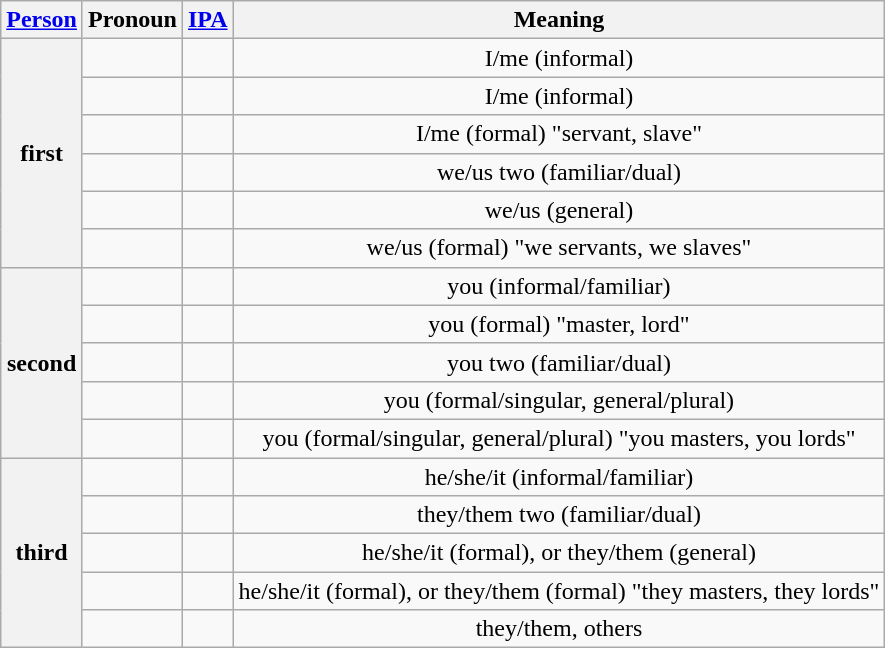<table class="wikitable" style="text-align: center">
<tr>
<th><a href='#'>Person</a></th>
<th>Pronoun</th>
<th><a href='#'>IPA</a></th>
<th>Meaning</th>
</tr>
<tr>
<th rowspan=6>first</th>
<td></td>
<td></td>
<td>I/me (informal)</td>
</tr>
<tr>
<td></td>
<td></td>
<td>I/me (informal)</td>
</tr>
<tr>
<td></td>
<td></td>
<td>I/me (formal) "servant, slave"</td>
</tr>
<tr>
<td></td>
<td></td>
<td>we/us two (familiar/dual)</td>
</tr>
<tr>
<td></td>
<td></td>
<td>we/us (general)</td>
</tr>
<tr>
<td></td>
<td></td>
<td>we/us (formal)  "we servants, we slaves"</td>
</tr>
<tr>
<th rowspan=5>second</th>
<td></td>
<td></td>
<td>you (informal/familiar)</td>
</tr>
<tr>
<td></td>
<td></td>
<td>you (formal) "master, lord"</td>
</tr>
<tr>
<td></td>
<td></td>
<td>you two (familiar/dual)</td>
</tr>
<tr>
<td></td>
<td></td>
<td>you (formal/singular, general/plural)</td>
</tr>
<tr>
<td></td>
<td></td>
<td>you (formal/singular, general/plural) "you masters, you lords"</td>
</tr>
<tr>
<th rowspan=5>third</th>
<td></td>
<td></td>
<td>he/she/it (informal/familiar)</td>
</tr>
<tr>
<td></td>
<td></td>
<td>they/them two (familiar/dual)</td>
</tr>
<tr>
<td></td>
<td></td>
<td>he/she/it (formal), or they/them (general)</td>
</tr>
<tr>
<td></td>
<td></td>
<td>he/she/it (formal), or they/them (formal) "they masters, they lords"</td>
</tr>
<tr>
<td></td>
<td></td>
<td>they/them, others</td>
</tr>
</table>
